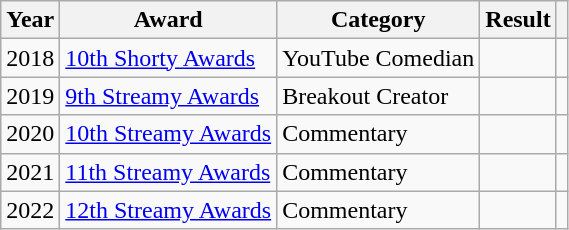<table class="wikitable sortable">
<tr>
<th>Year</th>
<th>Award</th>
<th>Category</th>
<th>Result</th>
<th></th>
</tr>
<tr>
<td>2018</td>
<td><a href='#'>10th Shorty Awards</a></td>
<td>YouTube Comedian</td>
<td></td>
<td></td>
</tr>
<tr>
<td>2019</td>
<td><a href='#'>9th Streamy Awards</a></td>
<td>Breakout Creator</td>
<td></td>
<td></td>
</tr>
<tr>
<td>2020</td>
<td><a href='#'>10th Streamy Awards</a></td>
<td>Commentary</td>
<td></td>
<td></td>
</tr>
<tr>
<td>2021</td>
<td><a href='#'>11th Streamy Awards</a></td>
<td>Commentary</td>
<td></td>
<td></td>
</tr>
<tr>
<td>2022</td>
<td><a href='#'>12th Streamy Awards</a></td>
<td>Commentary</td>
<td></td>
<td></td>
</tr>
</table>
